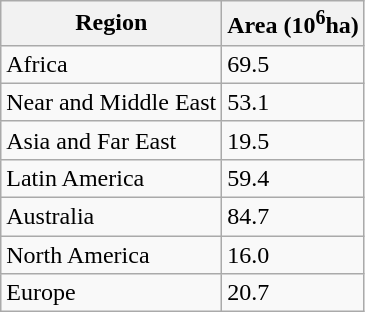<table class="wikitable">
<tr>
<th>Region</th>
<th>Area (10<sup>6</sup>ha) </th>
</tr>
<tr>
<td>Africa</td>
<td>69.5</td>
</tr>
<tr>
<td>Near and Middle East</td>
<td>53.1</td>
</tr>
<tr>
<td>Asia and Far East</td>
<td>19.5</td>
</tr>
<tr>
<td>Latin America</td>
<td>59.4</td>
</tr>
<tr>
<td>Australia</td>
<td>84.7</td>
</tr>
<tr>
<td>North America</td>
<td>16.0</td>
</tr>
<tr>
<td>Europe</td>
<td>20.7</td>
</tr>
</table>
